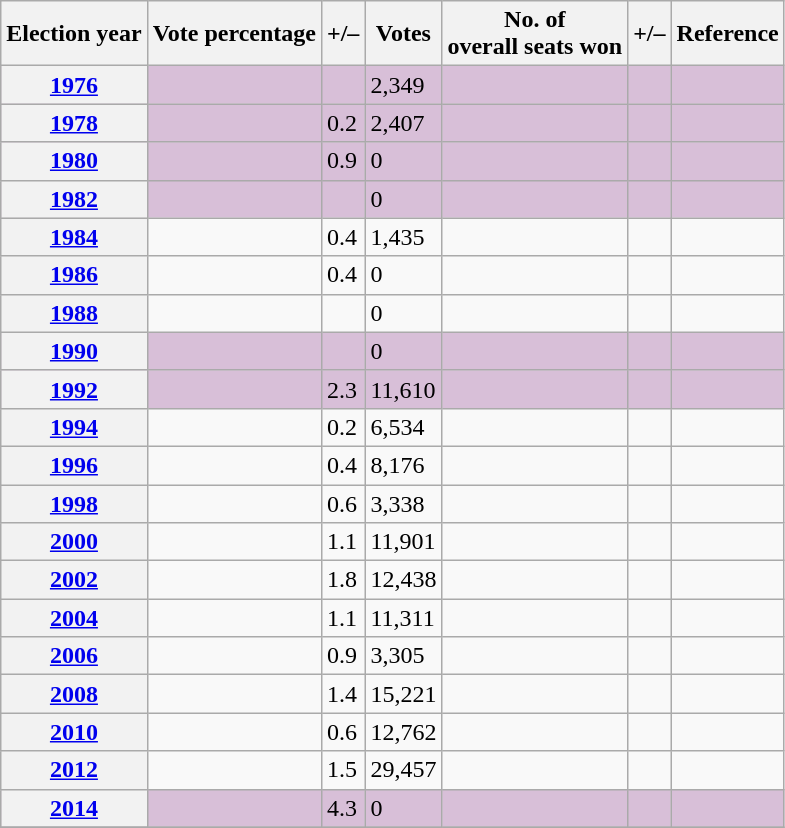<table class="wikitable sortable mw-collapsible mw-collapsed">
<tr>
<th>Election year</th>
<th>Vote percentage</th>
<th>+/–</th>
<th>Votes</th>
<th>No. of<br>overall seats won</th>
<th>+/–</th>
<th>Reference</th>
</tr>
<tr bgcolor=#D8BFD8>
<th><a href='#'>1976</a></th>
<td></td>
<td></td>
<td>2,349</td>
<td></td>
<td></td>
<td></td>
</tr>
<tr bgcolor=#D8BFD8>
<th><a href='#'>1978</a></th>
<td></td>
<td> 0.2</td>
<td>2,407</td>
<td></td>
<td></td>
<td></td>
</tr>
<tr bgcolor=#D8BFD8>
<th><a href='#'>1980</a></th>
<td></td>
<td> 0.9</td>
<td>0</td>
<td></td>
<td></td>
<td></td>
</tr>
<tr bgcolor=#D8BFD8>
<th><a href='#'>1982</a></th>
<td></td>
<td></td>
<td>0</td>
<td></td>
<td></td>
<td></td>
</tr>
<tr>
<th><a href='#'>1984</a></th>
<td></td>
<td> 0.4</td>
<td>1,435</td>
<td></td>
<td></td>
<td></td>
</tr>
<tr>
<th><a href='#'>1986</a></th>
<td></td>
<td> 0.4</td>
<td>0</td>
<td></td>
<td></td>
<td></td>
</tr>
<tr>
<th><a href='#'>1988</a></th>
<td></td>
<td></td>
<td>0</td>
<td></td>
<td></td>
<td></td>
</tr>
<tr bgcolor=#D8BFD8>
<th><a href='#'>1990</a></th>
<td></td>
<td></td>
<td>0</td>
<td></td>
<td></td>
<td></td>
</tr>
<tr bgcolor=#D8BFD8>
<th><a href='#'>1992</a></th>
<td></td>
<td> 2.3</td>
<td>11,610</td>
<td></td>
<td></td>
<td></td>
</tr>
<tr>
<th><a href='#'>1994</a></th>
<td></td>
<td> 0.2</td>
<td>6,534</td>
<td></td>
<td></td>
<td></td>
</tr>
<tr>
<th><a href='#'>1996</a></th>
<td></td>
<td> 0.4</td>
<td>8,176</td>
<td></td>
<td></td>
<td></td>
</tr>
<tr>
<th><a href='#'>1998</a></th>
<td></td>
<td> 0.6</td>
<td>3,338</td>
<td></td>
<td></td>
<td></td>
</tr>
<tr>
<th><a href='#'>2000</a></th>
<td></td>
<td> 1.1</td>
<td>11,901</td>
<td></td>
<td></td>
<td></td>
</tr>
<tr>
<th><a href='#'>2002</a></th>
<td></td>
<td> 1.8</td>
<td>12,438</td>
<td></td>
<td></td>
<td></td>
</tr>
<tr>
<th><a href='#'>2004</a></th>
<td></td>
<td> 1.1</td>
<td>11,311</td>
<td></td>
<td></td>
<td></td>
</tr>
<tr>
<th><a href='#'>2006</a></th>
<td></td>
<td> 0.9</td>
<td>3,305</td>
<td></td>
<td></td>
<td></td>
</tr>
<tr>
<th><a href='#'>2008</a></th>
<td></td>
<td> 1.4</td>
<td>15,221</td>
<td></td>
<td></td>
<td></td>
</tr>
<tr>
<th><a href='#'>2010</a></th>
<td></td>
<td> 0.6</td>
<td>12,762</td>
<td></td>
<td></td>
<td></td>
</tr>
<tr>
<th><a href='#'>2012</a></th>
<td></td>
<td> 1.5</td>
<td>29,457</td>
<td></td>
<td></td>
<td></td>
</tr>
<tr bgcolor=#D8BFD8>
<th><a href='#'>2014</a></th>
<td></td>
<td> 4.3</td>
<td>0</td>
<td></td>
<td></td>
<td></td>
</tr>
<tr>
</tr>
</table>
